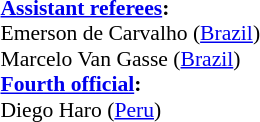<table width=50% style="font-size: 90%">
<tr>
<td><br><strong><a href='#'>Assistant referees</a>:</strong>
<br>Emerson de Carvalho (<a href='#'>Brazil</a>)
<br>Marcelo Van Gasse (<a href='#'>Brazil</a>)
<br><strong><a href='#'>Fourth official</a>:</strong>
<br>Diego Haro (<a href='#'>Peru</a>)</td>
</tr>
</table>
